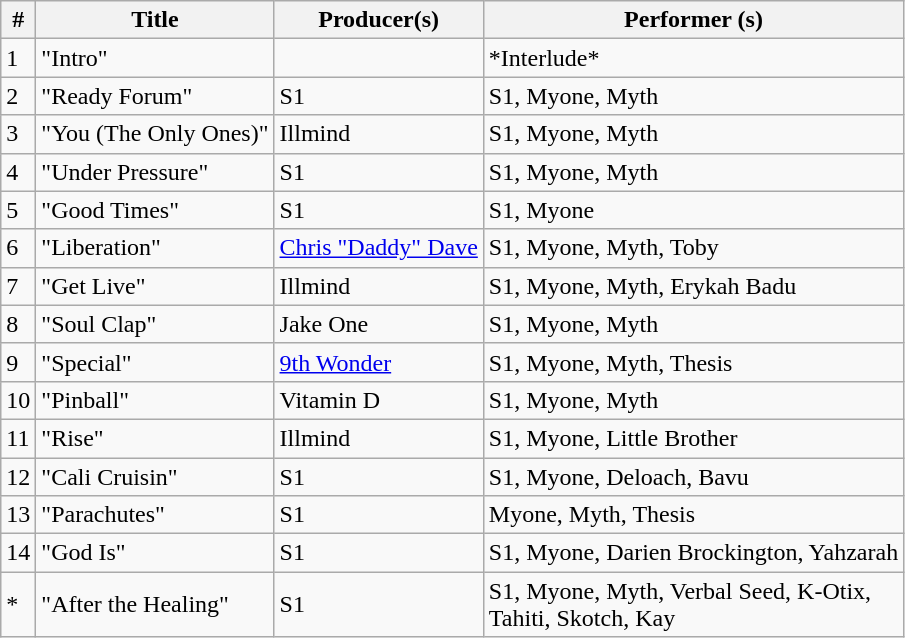<table class="wikitable">
<tr>
<th align="center">#</th>
<th align="center">Title</th>
<th align="center">Producer(s)</th>
<th align="center">Performer (s)</th>
</tr>
<tr>
<td>1</td>
<td>"Intro"</td>
<td></td>
<td>*Interlude*</td>
</tr>
<tr>
<td>2</td>
<td>"Ready Forum"</td>
<td>S1</td>
<td>S1, Myone, Myth</td>
</tr>
<tr>
<td>3</td>
<td>"You (The Only Ones)"</td>
<td>Illmind</td>
<td>S1, Myone, Myth</td>
</tr>
<tr>
<td>4</td>
<td>"Under Pressure"</td>
<td>S1</td>
<td>S1, Myone, Myth</td>
</tr>
<tr>
<td>5</td>
<td>"Good Times"</td>
<td>S1</td>
<td>S1, Myone</td>
</tr>
<tr>
<td>6</td>
<td>"Liberation"</td>
<td><a href='#'>Chris "Daddy" Dave</a></td>
<td>S1, Myone, Myth, Toby</td>
</tr>
<tr>
<td>7</td>
<td>"Get Live"</td>
<td>Illmind</td>
<td>S1, Myone, Myth, Erykah Badu</td>
</tr>
<tr>
<td>8</td>
<td>"Soul Clap"</td>
<td>Jake One</td>
<td>S1, Myone, Myth</td>
</tr>
<tr>
<td>9</td>
<td>"Special"</td>
<td><a href='#'>9th Wonder</a></td>
<td>S1, Myone, Myth, Thesis</td>
</tr>
<tr>
<td>10</td>
<td>"Pinball"</td>
<td>Vitamin D</td>
<td>S1, Myone, Myth</td>
</tr>
<tr>
<td>11</td>
<td>"Rise"</td>
<td>Illmind</td>
<td>S1, Myone, Little Brother</td>
</tr>
<tr>
<td>12</td>
<td>"Cali Cruisin"</td>
<td>S1</td>
<td>S1, Myone, Deloach, Bavu</td>
</tr>
<tr>
<td>13</td>
<td>"Parachutes"</td>
<td>S1</td>
<td>Myone, Myth, Thesis</td>
</tr>
<tr>
<td>14</td>
<td>"God Is"</td>
<td>S1</td>
<td>S1, Myone, Darien Brockington, Yahzarah</td>
</tr>
<tr>
<td>*</td>
<td>"After the Healing"</td>
<td>S1</td>
<td>S1, Myone, Myth, Verbal Seed, K-Otix,<br>Tahiti, Skotch, Kay</td>
</tr>
</table>
